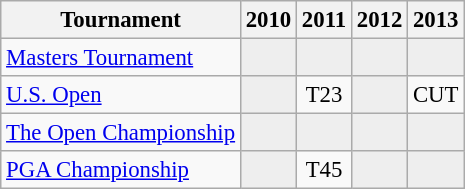<table class="wikitable" style="font-size:95%;text-align:center;">
<tr>
<th>Tournament</th>
<th>2010</th>
<th>2011</th>
<th>2012</th>
<th>2013</th>
</tr>
<tr>
<td align=left><a href='#'>Masters Tournament</a></td>
<td style="background:#eeeeee;"></td>
<td style="background:#eeeeee;"></td>
<td style="background:#eeeeee;"></td>
<td style="background:#eeeeee;"></td>
</tr>
<tr>
<td align=left><a href='#'>U.S. Open</a></td>
<td style="background:#eeeeee;"></td>
<td>T23</td>
<td style="background:#eeeeee;"></td>
<td>CUT</td>
</tr>
<tr>
<td align=left><a href='#'>The Open Championship</a></td>
<td style="background:#eeeeee;"></td>
<td style="background:#eeeeee;"></td>
<td style="background:#eeeeee;"></td>
<td style="background:#eeeeee;"></td>
</tr>
<tr>
<td align=left><a href='#'>PGA Championship</a></td>
<td style="background:#eeeeee;"></td>
<td>T45</td>
<td style="background:#eeeeee;"></td>
<td style="background:#eeeeee;"></td>
</tr>
</table>
